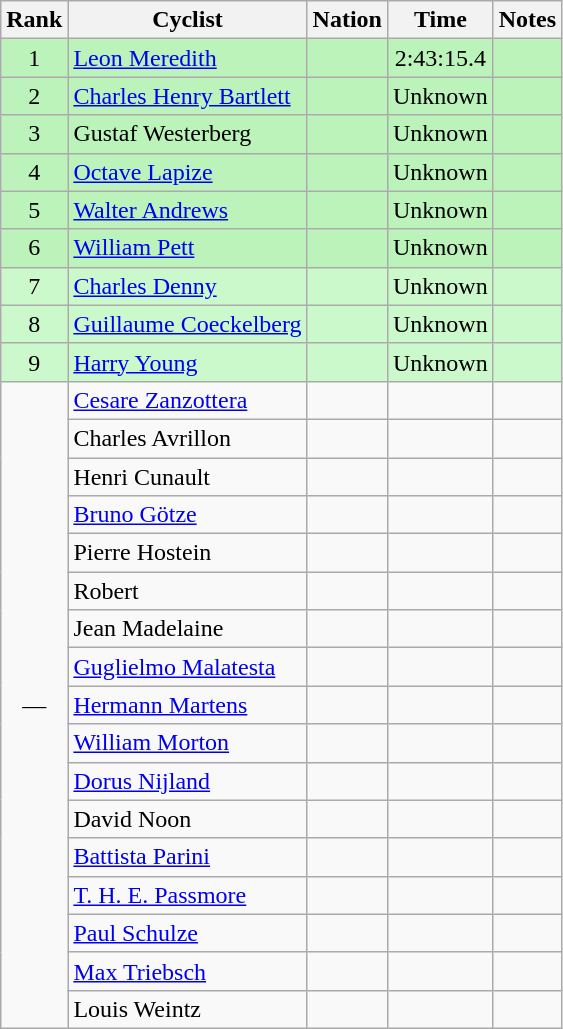<table class="wikitable sortable">
<tr>
<th>Rank</th>
<th>Cyclist</th>
<th>Nation</th>
<th>Time</th>
<th>Notes</th>
</tr>
<tr bgcolor=bbf3bb>
<td align=center>1</td>
<td><a href='#'>Leon Meredith</a></td>
<td></td>
<td align=center>2:43:15.4</td>
<td align=center></td>
</tr>
<tr bgcolor=bbf3bb>
<td align=center>2</td>
<td><a href='#'>Charles Henry Bartlett</a></td>
<td></td>
<td align=center>Unknown</td>
<td align=center></td>
</tr>
<tr bgcolor=bbf3bb>
<td align=center>3</td>
<td>Gustaf Westerberg</td>
<td></td>
<td align=center>Unknown</td>
<td align=center></td>
</tr>
<tr bgcolor=bbf3bb>
<td align=center>4</td>
<td><a href='#'>Octave Lapize</a></td>
<td></td>
<td align=center>Unknown</td>
<td align=center></td>
</tr>
<tr bgcolor=bbf3bb>
<td align=center>5</td>
<td><a href='#'>Walter Andrews</a></td>
<td></td>
<td align=center>Unknown</td>
<td align=center></td>
</tr>
<tr bgcolor=bbf3bb>
<td align=center>6</td>
<td><a href='#'>William Pett</a></td>
<td></td>
<td align=center>Unknown</td>
<td align=center></td>
</tr>
<tr bgcolor=ccf9cc>
<td align=center>7</td>
<td><a href='#'>Charles Denny</a></td>
<td></td>
<td align=center>Unknown</td>
<td align=center></td>
</tr>
<tr bgcolor=ccf9cc>
<td align=center>8</td>
<td><a href='#'>Guillaume Coeckelberg</a></td>
<td></td>
<td align=center>Unknown</td>
<td align=center></td>
</tr>
<tr bgcolor=ccf9cc>
<td align=center>9</td>
<td><a href='#'>Harry Young</a></td>
<td></td>
<td align=center>Unknown</td>
<td align=center></td>
</tr>
<tr>
<td align=center rowspan=17 data-sort-value=10>—</td>
<td><a href='#'>Cesare Zanzottera</a></td>
<td></td>
<td align=center></td>
<td></td>
</tr>
<tr>
<td>Charles Avrillon</td>
<td></td>
<td align=center></td>
<td></td>
</tr>
<tr>
<td>Henri Cunault</td>
<td></td>
<td align=center></td>
<td></td>
</tr>
<tr>
<td><a href='#'>Bruno Götze</a></td>
<td></td>
<td align=center></td>
<td></td>
</tr>
<tr>
<td>Pierre Hostein</td>
<td></td>
<td align=center></td>
<td></td>
</tr>
<tr>
<td>Robert</td>
<td></td>
<td align=center></td>
<td></td>
</tr>
<tr>
<td>Jean Madelaine</td>
<td></td>
<td align=center></td>
<td></td>
</tr>
<tr>
<td><a href='#'>Guglielmo Malatesta</a></td>
<td></td>
<td align=center></td>
<td></td>
</tr>
<tr>
<td><a href='#'>Hermann Martens</a></td>
<td></td>
<td align=center></td>
<td></td>
</tr>
<tr>
<td><a href='#'>William Morton</a></td>
<td></td>
<td align=center></td>
<td></td>
</tr>
<tr>
<td><a href='#'>Dorus Nijland</a></td>
<td></td>
<td align=center></td>
<td></td>
</tr>
<tr>
<td>David Noon</td>
<td></td>
<td align=center></td>
<td></td>
</tr>
<tr>
<td><a href='#'>Battista Parini</a></td>
<td></td>
<td align=center></td>
<td></td>
</tr>
<tr>
<td><a href='#'>T. H. E. Passmore</a></td>
<td></td>
<td align=center></td>
<td></td>
</tr>
<tr>
<td><a href='#'>Paul Schulze</a></td>
<td></td>
<td align=center></td>
<td></td>
</tr>
<tr>
<td><a href='#'>Max Triebsch</a></td>
<td></td>
<td align=center></td>
<td></td>
</tr>
<tr>
<td>Louis Weintz</td>
<td></td>
<td align=center></td>
<td></td>
</tr>
</table>
